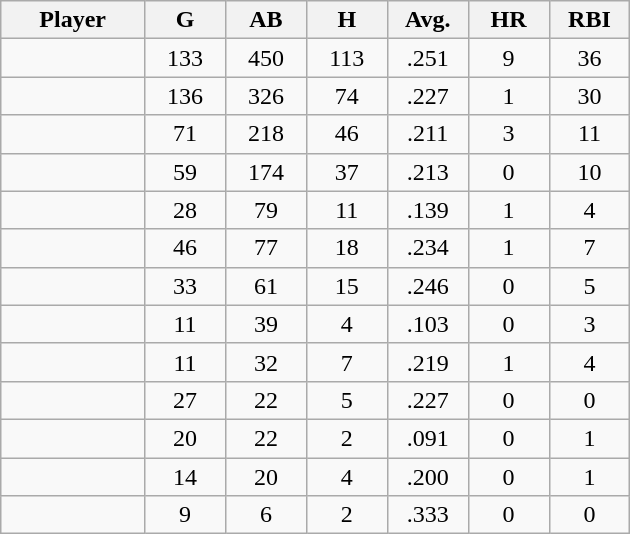<table class="wikitable sortable">
<tr>
<th bgcolor="#DDDDFF" width="16%">Player</th>
<th bgcolor="#DDDDFF" width="9%">G</th>
<th bgcolor="#DDDDFF" width="9%">AB</th>
<th bgcolor="#DDDDFF" width="9%">H</th>
<th bgcolor="#DDDDFF" width="9%">Avg.</th>
<th bgcolor="#DDDDFF" width="9%">HR</th>
<th bgcolor="#DDDDFF" width="9%">RBI</th>
</tr>
<tr align="center">
<td></td>
<td>133</td>
<td>450</td>
<td>113</td>
<td>.251</td>
<td>9</td>
<td>36</td>
</tr>
<tr align="center">
<td></td>
<td>136</td>
<td>326</td>
<td>74</td>
<td>.227</td>
<td>1</td>
<td>30</td>
</tr>
<tr align="center">
<td></td>
<td>71</td>
<td>218</td>
<td>46</td>
<td>.211</td>
<td>3</td>
<td>11</td>
</tr>
<tr align="center">
<td></td>
<td>59</td>
<td>174</td>
<td>37</td>
<td>.213</td>
<td>0</td>
<td>10</td>
</tr>
<tr align="center">
<td></td>
<td>28</td>
<td>79</td>
<td>11</td>
<td>.139</td>
<td>1</td>
<td>4</td>
</tr>
<tr align="center">
<td></td>
<td>46</td>
<td>77</td>
<td>18</td>
<td>.234</td>
<td>1</td>
<td>7</td>
</tr>
<tr align="center">
<td></td>
<td>33</td>
<td>61</td>
<td>15</td>
<td>.246</td>
<td>0</td>
<td>5</td>
</tr>
<tr align="center">
<td></td>
<td>11</td>
<td>39</td>
<td>4</td>
<td>.103</td>
<td>0</td>
<td>3</td>
</tr>
<tr align="center">
<td></td>
<td>11</td>
<td>32</td>
<td>7</td>
<td>.219</td>
<td>1</td>
<td>4</td>
</tr>
<tr align="center">
<td></td>
<td>27</td>
<td>22</td>
<td>5</td>
<td>.227</td>
<td>0</td>
<td>0</td>
</tr>
<tr align="center">
<td></td>
<td>20</td>
<td>22</td>
<td>2</td>
<td>.091</td>
<td>0</td>
<td>1</td>
</tr>
<tr align="center">
<td></td>
<td>14</td>
<td>20</td>
<td>4</td>
<td>.200</td>
<td>0</td>
<td>1</td>
</tr>
<tr align="center">
<td></td>
<td>9</td>
<td>6</td>
<td>2</td>
<td>.333</td>
<td>0</td>
<td>0</td>
</tr>
</table>
